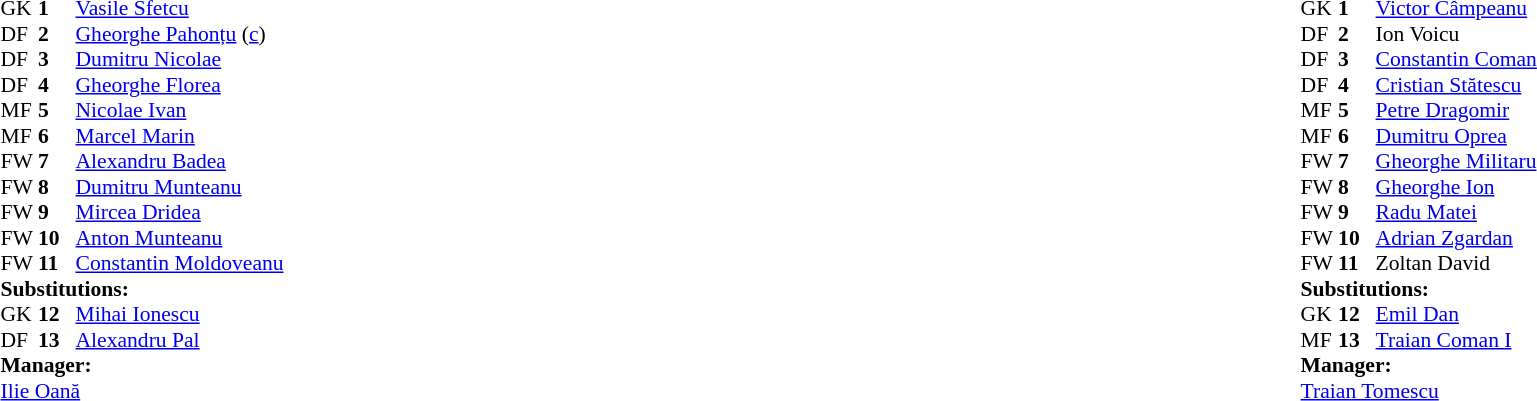<table style="width:100%;">
<tr>
<td style="vertical-align:top; width:50%;"><br><table style="font-size: 90%" cellspacing="0" cellpadding="0">
<tr>
<th width=25></th>
<th width=25></th>
</tr>
<tr>
<td>GK</td>
<td><strong>1</strong></td>
<td> <a href='#'>Vasile Sfetcu</a> </td>
</tr>
<tr>
<td>DF</td>
<td><strong>2</strong></td>
<td> <a href='#'>Gheorghe Pahonțu</a> (<a href='#'>c</a>)</td>
</tr>
<tr>
<td>DF</td>
<td><strong>3</strong></td>
<td> <a href='#'>Dumitru Nicolae</a></td>
</tr>
<tr>
<td>DF</td>
<td><strong>4</strong></td>
<td> <a href='#'>Gheorghe Florea</a> </td>
</tr>
<tr>
<td>MF</td>
<td><strong>5</strong></td>
<td> <a href='#'>Nicolae Ivan</a></td>
</tr>
<tr>
<td>MF</td>
<td><strong>6</strong></td>
<td> <a href='#'>Marcel Marin</a></td>
</tr>
<tr>
<td>FW</td>
<td><strong>7</strong></td>
<td> <a href='#'>Alexandru Badea</a></td>
</tr>
<tr>
<td>FW</td>
<td><strong>8</strong></td>
<td> <a href='#'>Dumitru Munteanu</a></td>
</tr>
<tr>
<td>FW</td>
<td><strong>9</strong></td>
<td> <a href='#'>Mircea Dridea</a></td>
</tr>
<tr>
<td>FW</td>
<td><strong>10</strong></td>
<td> <a href='#'>Anton Munteanu</a></td>
</tr>
<tr>
<td>FW</td>
<td><strong>11</strong></td>
<td> <a href='#'>Constantin Moldoveanu</a></td>
</tr>
<tr>
<td colspan=3><strong>Substitutions:</strong></td>
</tr>
<tr>
<td>GK</td>
<td><strong>12</strong></td>
<td> <a href='#'>Mihai Ionescu</a> </td>
</tr>
<tr>
<td>DF</td>
<td><strong>13</strong></td>
<td> <a href='#'>Alexandru Pal</a> </td>
</tr>
<tr>
<td colspan=3><strong>Manager:</strong></td>
</tr>
<tr>
<td colspan=4> <a href='#'>Ilie Oană</a></td>
</tr>
</table>
</td>
<td valign="top"></td>
<td style="vertical-align:top; width:50%;"><br><table cellspacing="0" cellpadding="0" style="font-size:90%; margin:auto;">
<tr>
<th width=25></th>
<th width=25></th>
</tr>
<tr>
<td>GK</td>
<td><strong>1</strong></td>
<td> <a href='#'>Victor Câmpeanu</a> </td>
</tr>
<tr>
<td>DF</td>
<td><strong>2</strong></td>
<td> Ion Voicu</td>
</tr>
<tr>
<td>DF</td>
<td><strong>3</strong></td>
<td> <a href='#'>Constantin Coman</a></td>
</tr>
<tr>
<td>DF</td>
<td><strong>4</strong></td>
<td> <a href='#'>Cristian Stătescu</a></td>
</tr>
<tr>
<td>MF</td>
<td><strong>5</strong></td>
<td> <a href='#'>Petre Dragomir</a></td>
</tr>
<tr>
<td>MF</td>
<td><strong>6</strong></td>
<td> <a href='#'>Dumitru Oprea</a> </td>
</tr>
<tr>
<td>FW</td>
<td><strong>7</strong></td>
<td> <a href='#'>Gheorghe Militaru</a></td>
</tr>
<tr>
<td>FW</td>
<td><strong>8</strong></td>
<td> <a href='#'>Gheorghe Ion</a></td>
</tr>
<tr>
<td>FW</td>
<td><strong>9</strong></td>
<td> <a href='#'>Radu Matei</a></td>
</tr>
<tr>
<td>FW</td>
<td><strong>10</strong></td>
<td> <a href='#'>Adrian Zgardan</a></td>
</tr>
<tr>
<td>FW</td>
<td><strong>11</strong></td>
<td> Zoltan David</td>
</tr>
<tr>
<td colspan=3><strong>Substitutions:</strong></td>
</tr>
<tr>
<td>GK</td>
<td><strong>12</strong></td>
<td> <a href='#'>Emil Dan</a> </td>
</tr>
<tr>
<td>MF</td>
<td><strong>13</strong></td>
<td> <a href='#'>Traian Coman I</a> </td>
</tr>
<tr>
<td colspan=3><strong>Manager:</strong></td>
</tr>
<tr>
<td colspan=4> <a href='#'>Traian Tomescu</a></td>
</tr>
</table>
</td>
</tr>
</table>
